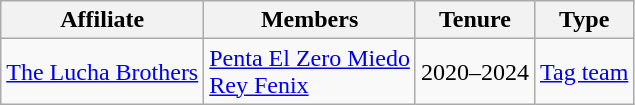<table class="wikitable">
<tr>
<th>Affiliate</th>
<th>Members</th>
<th>Tenure</th>
<th>Type</th>
</tr>
<tr>
<td><a href='#'>The Lucha Brothers</a></td>
<td><a href='#'>Penta El Zero Miedo</a><br><a href='#'>Rey Fenix</a></td>
<td>2020–2024</td>
<td><a href='#'>Tag team</a></td>
</tr>
</table>
